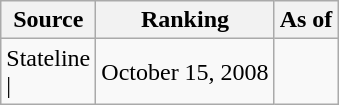<table class="wikitable" style="text-align:center">
<tr>
<th>Source</th>
<th>Ranking</th>
<th>As of</th>
</tr>
<tr>
<td align=left>Stateline<br>| </td>
<td>October 15, 2008</td>
</tr>
</table>
